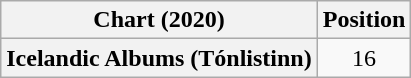<table class="wikitable plainrowheaders" style="text-align:center">
<tr>
<th scope="col">Chart (2020)</th>
<th scope="col">Position</th>
</tr>
<tr>
<th scope="row">Icelandic Albums (Tónlistinn)</th>
<td>16</td>
</tr>
</table>
